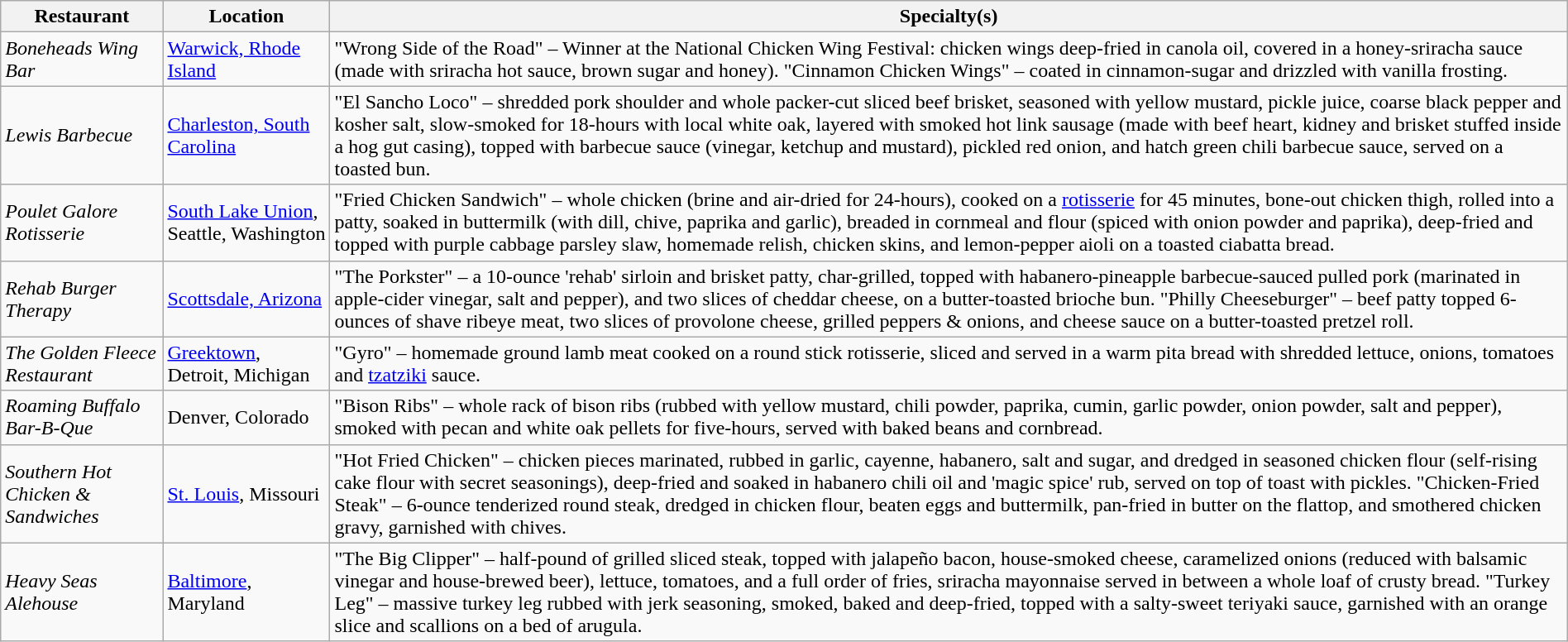<table class="wikitable" style="width:100%;">
<tr>
<th>Restaurant</th>
<th>Location</th>
<th>Specialty(s)</th>
</tr>
<tr>
<td><em>Boneheads Wing Bar</em></td>
<td><a href='#'>Warwick, Rhode Island</a></td>
<td>"Wrong Side of the Road" – Winner at the National Chicken Wing Festival: chicken wings deep-fried in canola oil, covered in a honey-sriracha sauce (made with sriracha hot sauce, brown sugar and honey). "Cinnamon Chicken Wings" – coated in cinnamon-sugar and drizzled with vanilla frosting.</td>
</tr>
<tr>
<td><em>Lewis Barbecue</em></td>
<td><a href='#'>Charleston, South Carolina</a></td>
<td>"El Sancho Loco" – shredded pork shoulder and whole packer-cut sliced beef brisket, seasoned with yellow mustard, pickle juice, coarse black pepper and kosher salt, slow-smoked for 18-hours with local white oak, layered with smoked hot link sausage (made with beef heart, kidney and brisket stuffed inside a hog gut casing), topped with barbecue sauce (vinegar, ketchup and mustard), pickled red onion, and hatch green chili barbecue sauce, served on a toasted bun.</td>
</tr>
<tr>
<td><em>Poulet Galore Rotisserie</em></td>
<td><a href='#'>South Lake Union</a>, Seattle, Washington</td>
<td>"Fried Chicken Sandwich" – whole chicken (brine and air-dried for 24-hours), cooked on a <a href='#'>rotisserie</a> for 45 minutes, bone-out chicken thigh, rolled into a patty, soaked in buttermilk (with dill, chive, paprika and garlic), breaded in cornmeal and flour (spiced with onion powder and paprika), deep-fried and topped with purple cabbage parsley slaw, homemade relish, chicken skins, and lemon-pepper aioli on a toasted ciabatta bread.</td>
</tr>
<tr>
<td><em>Rehab Burger Therapy</em></td>
<td><a href='#'>Scottsdale, Arizona</a></td>
<td>"The Porkster" – a 10-ounce 'rehab' sirloin and brisket patty, char-grilled, topped with habanero-pineapple barbecue-sauced pulled pork (marinated in apple-cider vinegar, salt and pepper), and two slices of cheddar cheese, on a butter-toasted brioche bun. "Philly Cheeseburger" – beef patty topped 6-ounces of shave ribeye meat, two slices of provolone cheese, grilled peppers & onions, and cheese sauce on a butter-toasted pretzel roll.</td>
</tr>
<tr>
<td><em>The Golden Fleece Restaurant</em></td>
<td><a href='#'>Greektown</a>, Detroit, Michigan</td>
<td>"Gyro" – homemade ground lamb meat cooked on a round stick rotisserie, sliced and served in a warm pita bread with shredded lettuce, onions, tomatoes and <a href='#'>tzatziki</a> sauce.</td>
</tr>
<tr>
<td><em>Roaming Buffalo Bar-B-Que</em></td>
<td>Denver, Colorado</td>
<td>"Bison Ribs" – whole rack of bison ribs (rubbed with yellow mustard, chili powder, paprika, cumin, garlic powder, onion powder, salt and pepper), smoked with pecan and white oak pellets for five-hours, served with baked beans and cornbread.</td>
</tr>
<tr>
<td><em>Southern Hot Chicken & Sandwiches</em></td>
<td><a href='#'>St. Louis</a>, Missouri</td>
<td>"Hot Fried Chicken" – chicken pieces marinated, rubbed in garlic, cayenne, habanero, salt and sugar, and dredged in seasoned chicken flour (self-rising cake flour with secret seasonings), deep-fried and soaked in habanero chili oil and 'magic spice' rub, served on top of toast with pickles. "Chicken-Fried Steak" – 6-ounce tenderized round steak, dredged in chicken flour, beaten eggs and buttermilk, pan-fried in butter on the flattop, and smothered chicken gravy, garnished with chives.</td>
</tr>
<tr>
<td><em>Heavy Seas Alehouse</em></td>
<td><a href='#'>Baltimore</a>, Maryland</td>
<td>"The Big Clipper" – half-pound of grilled sliced steak, topped with jalapeño bacon, house-smoked cheese, caramelized onions (reduced with balsamic vinegar and house-brewed beer), lettuce, tomatoes, and a full order of fries, sriracha mayonnaise served in between a whole loaf of crusty bread. "Turkey Leg" – massive turkey leg rubbed with jerk seasoning, smoked, baked and deep-fried, topped with a salty-sweet teriyaki sauce, garnished with an orange slice and scallions on a bed of arugula.</td>
</tr>
</table>
